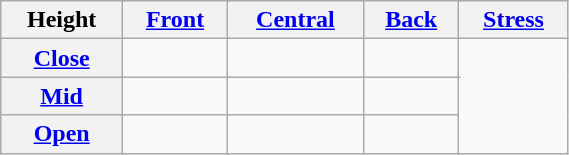<table class="wikitable" style="margin:auto:" align="center" style="text-align:center" width="30%">
<tr>
<th colspan="2">Height</th>
<th colspan="2"><a href='#'>Front</a></th>
<th colspan="2"><a href='#'>Central</a></th>
<th colspan="2"><a href='#'>Back</a></th>
<th><a href='#'>Stress</a></th>
</tr>
<tr align="center">
<th colspan="2"><strong><a href='#'>Close</a></strong></th>
<td colspan="2"></td>
<td colspan="2"></td>
<td colspan="2"></td>
<td rowspan="3"></td>
</tr>
<tr align="center">
<th colspan="2"><strong><a href='#'>Mid</a></strong></th>
<td colspan="2"></td>
<td colspan="2"></td>
<td colspan="2"></td>
</tr>
<tr align="center">
<th colspan="2"><strong><a href='#'>Open</a></strong></th>
<td colspan="2"></td>
<td colspan="2"></td>
<td colspan="2"></td>
</tr>
</table>
